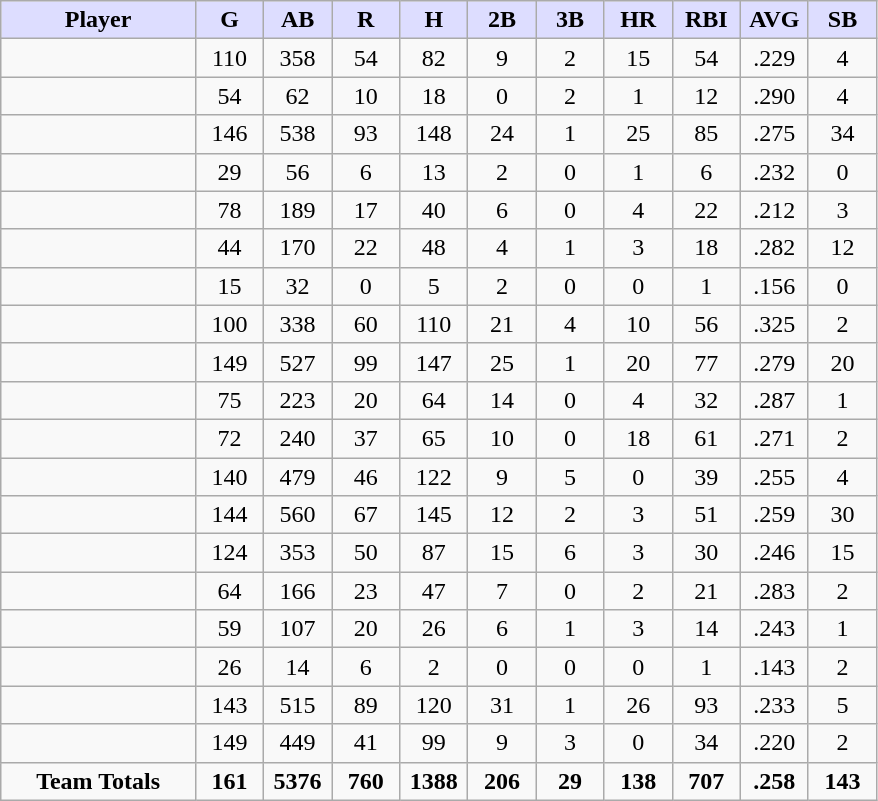<table class="wikitable" style="text-align:center;">
<tr>
<th style="background:#ddf; width:20%;"><strong>Player</strong></th>
<th style="background:#ddf; width:7%;"><strong>G</strong></th>
<th style="background:#ddf; width:7%;"><strong>AB</strong></th>
<th style="background:#ddf; width:7%;"><strong>R</strong></th>
<th style="background:#ddf; width:7%;"><strong>H</strong></th>
<th style="background:#ddf; width:7%;"><strong>2B</strong></th>
<th style="background:#ddf; width:7%;"><strong>3B</strong></th>
<th style="background:#ddf; width:7%;"><strong>HR</strong></th>
<th style="background:#ddf; width:7%;"><strong>RBI</strong></th>
<th style="background:#ddf; width:7%;"><strong>AVG</strong></th>
<th style="background:#ddf; width:7%;"><strong>SB</strong></th>
</tr>
<tr>
<td align=left></td>
<td>110</td>
<td>358</td>
<td>54</td>
<td>82</td>
<td>9</td>
<td>2</td>
<td>15</td>
<td>54</td>
<td>.229</td>
<td>4</td>
</tr>
<tr>
<td align=left></td>
<td>54</td>
<td>62</td>
<td>10</td>
<td>18</td>
<td>0</td>
<td>2</td>
<td>1</td>
<td>12</td>
<td>.290</td>
<td>4</td>
</tr>
<tr>
<td align=left></td>
<td>146</td>
<td>538</td>
<td>93</td>
<td>148</td>
<td>24</td>
<td>1</td>
<td>25</td>
<td>85</td>
<td>.275</td>
<td>34</td>
</tr>
<tr>
<td align=left></td>
<td>29</td>
<td>56</td>
<td>6</td>
<td>13</td>
<td>2</td>
<td>0</td>
<td>1</td>
<td>6</td>
<td>.232</td>
<td>0</td>
</tr>
<tr>
<td align=left></td>
<td>78</td>
<td>189</td>
<td>17</td>
<td>40</td>
<td>6</td>
<td>0</td>
<td>4</td>
<td>22</td>
<td>.212</td>
<td>3</td>
</tr>
<tr>
<td align=left></td>
<td>44</td>
<td>170</td>
<td>22</td>
<td>48</td>
<td>4</td>
<td>1</td>
<td>3</td>
<td>18</td>
<td>.282</td>
<td>12</td>
</tr>
<tr>
<td align=left></td>
<td>15</td>
<td>32</td>
<td>0</td>
<td>5</td>
<td>2</td>
<td>0</td>
<td>0</td>
<td>1</td>
<td>.156</td>
<td>0</td>
</tr>
<tr>
<td align=left></td>
<td>100</td>
<td>338</td>
<td>60</td>
<td>110</td>
<td>21</td>
<td>4</td>
<td>10</td>
<td>56</td>
<td>.325</td>
<td>2</td>
</tr>
<tr>
<td align=left></td>
<td>149</td>
<td>527</td>
<td>99</td>
<td>147</td>
<td>25</td>
<td>1</td>
<td>20</td>
<td>77</td>
<td>.279</td>
<td>20</td>
</tr>
<tr>
<td align=left></td>
<td>75</td>
<td>223</td>
<td>20</td>
<td>64</td>
<td>14</td>
<td>0</td>
<td>4</td>
<td>32</td>
<td>.287</td>
<td>1</td>
</tr>
<tr>
<td align=left></td>
<td>72</td>
<td>240</td>
<td>37</td>
<td>65</td>
<td>10</td>
<td>0</td>
<td>18</td>
<td>61</td>
<td>.271</td>
<td>2</td>
</tr>
<tr>
<td align=left></td>
<td>140</td>
<td>479</td>
<td>46</td>
<td>122</td>
<td>9</td>
<td>5</td>
<td>0</td>
<td>39</td>
<td>.255</td>
<td>4</td>
</tr>
<tr>
<td align=left></td>
<td>144</td>
<td>560</td>
<td>67</td>
<td>145</td>
<td>12</td>
<td>2</td>
<td>3</td>
<td>51</td>
<td>.259</td>
<td>30</td>
</tr>
<tr>
<td align=left></td>
<td>124</td>
<td>353</td>
<td>50</td>
<td>87</td>
<td>15</td>
<td>6</td>
<td>3</td>
<td>30</td>
<td>.246</td>
<td>15</td>
</tr>
<tr>
<td align=left></td>
<td>64</td>
<td>166</td>
<td>23</td>
<td>47</td>
<td>7</td>
<td>0</td>
<td>2</td>
<td>21</td>
<td>.283</td>
<td>2</td>
</tr>
<tr>
<td align=left></td>
<td>59</td>
<td>107</td>
<td>20</td>
<td>26</td>
<td>6</td>
<td>1</td>
<td>3</td>
<td>14</td>
<td>.243</td>
<td>1</td>
</tr>
<tr>
<td align=left></td>
<td>26</td>
<td>14</td>
<td>6</td>
<td>2</td>
<td>0</td>
<td>0</td>
<td>0</td>
<td>1</td>
<td>.143</td>
<td>2</td>
</tr>
<tr>
<td align=left></td>
<td>143</td>
<td>515</td>
<td>89</td>
<td>120</td>
<td>31</td>
<td>1</td>
<td>26</td>
<td>93</td>
<td>.233</td>
<td>5</td>
</tr>
<tr>
<td align=left></td>
<td>149</td>
<td>449</td>
<td>41</td>
<td>99</td>
<td>9</td>
<td>3</td>
<td>0</td>
<td>34</td>
<td>.220</td>
<td>2</td>
</tr>
<tr class="sortbottom">
<td><strong>Team Totals</strong></td>
<td><strong>161</strong></td>
<td><strong>5376</strong></td>
<td><strong>760</strong></td>
<td><strong>1388</strong></td>
<td><strong>206</strong></td>
<td><strong>29</strong></td>
<td><strong>138</strong></td>
<td><strong>707</strong></td>
<td><strong>.258</strong></td>
<td><strong>143</strong></td>
</tr>
</table>
